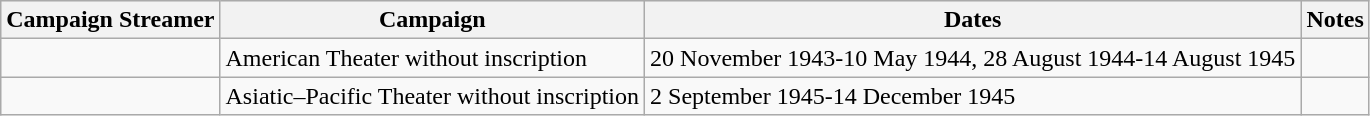<table class="wikitable">
<tr style="background:#efefef;">
<th>Campaign Streamer</th>
<th>Campaign</th>
<th>Dates</th>
<th>Notes</th>
</tr>
<tr>
<td></td>
<td>American Theater without inscription</td>
<td>20 November 1943-10 May 1944, 28 August 1944-14 August 1945</td>
<td></td>
</tr>
<tr>
<td></td>
<td>Asiatic–Pacific Theater without inscription</td>
<td>2 September 1945-14 December 1945</td>
<td></td>
</tr>
</table>
